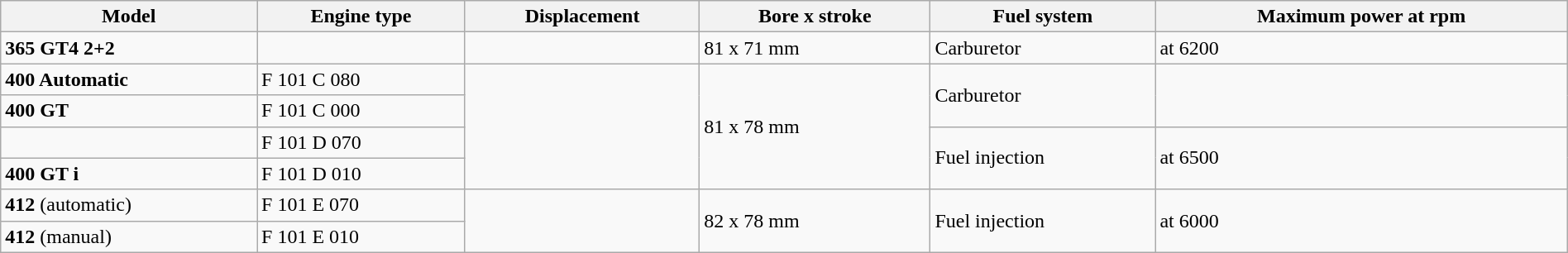<table class=wikitable width=100%>
<tr>
<th>Model</th>
<th>Engine type</th>
<th>Displacement</th>
<th>Bore x stroke</th>
<th>Fuel system</th>
<th>Maximum power at rpm</th>
</tr>
<tr>
<td><strong>365 GT4 2+2</strong></td>
<td></td>
<td></td>
<td>81 x 71 mm</td>
<td>Carburetor</td>
<td> at 6200</td>
</tr>
<tr>
<td><strong>400 Automatic</strong></td>
<td>F 101 C 080</td>
<td rowspan=4></td>
<td rowspan=4>81 x 78 mm</td>
<td rowspan=2>Carburetor</td>
<td rowspan=2></td>
</tr>
<tr>
<td><strong>400 GT</strong></td>
<td>F 101 C 000</td>
</tr>
<tr>
<td></td>
<td>F 101 D 070</td>
<td rowspan=2>Fuel injection</td>
<td rowspan=2><span></span> at 6500</td>
</tr>
<tr>
<td><strong>400 GT i</strong></td>
<td>F 101 D 010</td>
</tr>
<tr>
<td><strong>412</strong> (automatic)</td>
<td>F 101 E 070</td>
<td rowspan=2></td>
<td rowspan=2>82 x 78 mm</td>
<td rowspan=2>Fuel injection</td>
<td rowspan=2> at 6000</td>
</tr>
<tr>
<td><strong>412</strong> (manual)</td>
<td>F 101 E 010</td>
</tr>
</table>
